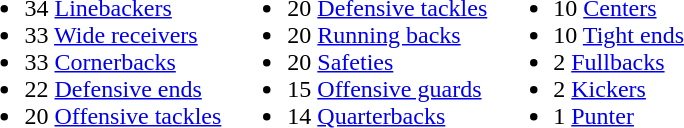<table>
<tr>
<td><br><ul><li>34 <a href='#'>Linebackers</a></li><li>33 <a href='#'>Wide receivers</a></li><li>33 <a href='#'>Cornerbacks</a></li><li>22 <a href='#'>Defensive ends</a></li><li>20 <a href='#'>Offensive tackles</a></li></ul></td>
<td><br><ul><li>20 <a href='#'>Defensive tackles</a></li><li>20 <a href='#'>Running backs</a></li><li>20 <a href='#'>Safeties</a></li><li>15 <a href='#'>Offensive guards</a></li><li>14 <a href='#'>Quarterbacks</a></li></ul></td>
<td><br><ul><li>10 <a href='#'>Centers</a></li><li>10 <a href='#'>Tight ends</a></li><li>2 <a href='#'>Fullbacks</a></li><li>2 <a href='#'>Kickers</a></li><li>1 <a href='#'>Punter</a></li></ul></td>
</tr>
</table>
